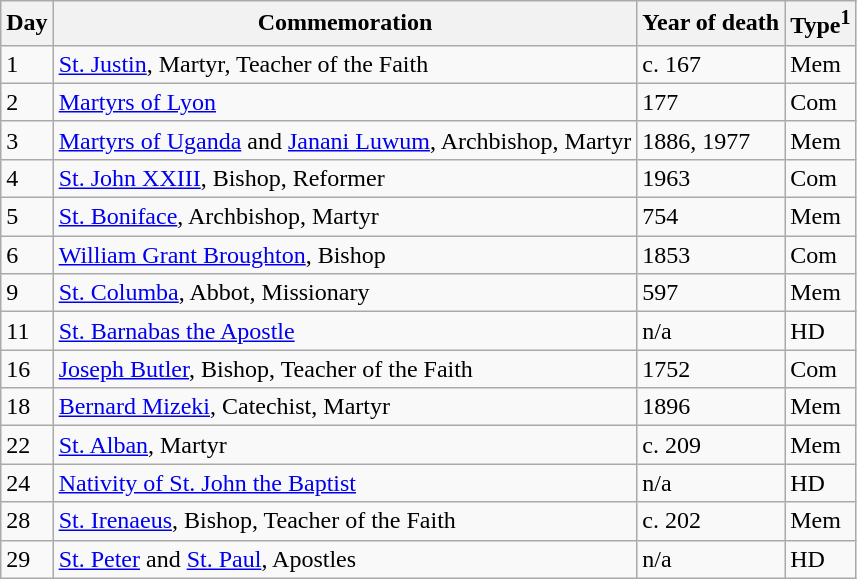<table class=wikitable>
<tr>
<th>Day</th>
<th>Commemoration</th>
<th>Year of death</th>
<th>Type<sup>1</sup></th>
</tr>
<tr>
<td>1</td>
<td><a href='#'>St. Justin</a>, Martyr, Teacher of the Faith</td>
<td>c. 167</td>
<td>Mem</td>
</tr>
<tr>
<td>2</td>
<td><a href='#'>Martyrs of Lyon</a></td>
<td>177</td>
<td>Com</td>
</tr>
<tr>
<td>3</td>
<td><a href='#'>Martyrs of Uganda</a> and <a href='#'>Janani Luwum</a>, Archbishop, Martyr</td>
<td>1886, 1977</td>
<td>Mem</td>
</tr>
<tr>
<td>4</td>
<td><a href='#'>St. John XXIII</a>, Bishop, Reformer</td>
<td>1963</td>
<td>Com</td>
</tr>
<tr>
<td>5</td>
<td><a href='#'>St. Boniface</a>, Archbishop, Martyr</td>
<td>754</td>
<td>Mem</td>
</tr>
<tr>
<td>6</td>
<td><a href='#'>William Grant Broughton</a>, Bishop</td>
<td>1853</td>
<td>Com</td>
</tr>
<tr>
<td>9</td>
<td><a href='#'>St. Columba</a>, Abbot, Missionary</td>
<td>597</td>
<td>Mem</td>
</tr>
<tr>
<td>11</td>
<td><a href='#'>St. Barnabas the Apostle</a></td>
<td>n/a</td>
<td>HD</td>
</tr>
<tr>
<td>16</td>
<td><a href='#'>Joseph Butler</a>, Bishop, Teacher of the Faith</td>
<td>1752</td>
<td>Com</td>
</tr>
<tr>
<td>18</td>
<td><a href='#'>Bernard Mizeki</a>, Catechist, Martyr</td>
<td>1896</td>
<td>Mem</td>
</tr>
<tr>
<td>22</td>
<td><a href='#'>St. Alban</a>, Martyr</td>
<td>c. 209</td>
<td>Mem</td>
</tr>
<tr>
<td>24</td>
<td><a href='#'>Nativity of St. John the Baptist</a></td>
<td>n/a</td>
<td>HD</td>
</tr>
<tr>
<td>28</td>
<td><a href='#'>St. Irenaeus</a>, Bishop, Teacher of the Faith</td>
<td>c. 202</td>
<td>Mem</td>
</tr>
<tr>
<td>29</td>
<td><a href='#'>St. Peter</a> and <a href='#'>St. Paul</a>, Apostles</td>
<td>n/a</td>
<td>HD</td>
</tr>
</table>
